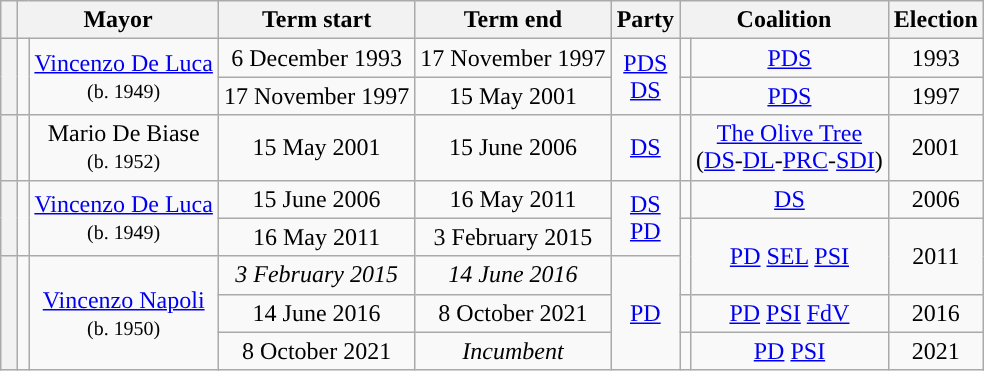<table class="wikitable" style="text-align: center;">
<tr>
<th class=unsortable> </th>
<th colspan=2>Mayor</th>
<th>Term start</th>
<th>Term end</th>
<th>Party</th>
<th colspan="2">Coalition</th>
<th>Election</th>
</tr>
<tr>
<th rowspan=2 style="background:"><small></small></th>
<td rowspan=2></td>
<td rowspan=2><a href='#'>Vincenzo De Luca</a> <br><small>(b. 1949)</small></td>
<td>6 December 1993</td>
<td>17 November 1997</td>
<td rowspan=2><a href='#'>PDS</a><br><a href='#'>DS</a></td>
<td style="background: "></td>
<td><a href='#'>PDS</a></td>
<td>1993</td>
</tr>
<tr>
<td>17 November 1997</td>
<td>15 May 2001</td>
<td style="background: "></td>
<td><a href='#'>PDS</a></td>
<td>1997</td>
</tr>
<tr>
<th style="background:"></th>
<td></td>
<td>Mario De Biase<br><small>(b. 1952)</small></td>
<td>15 May 2001</td>
<td>15 June 2006</td>
<td><a href='#'>DS</a></td>
<td style="background: "></td>
<td><a href='#'>The Olive Tree</a><br>(<a href='#'>DS</a>-<a href='#'>DL</a>-<a href='#'>PRC</a>-<a href='#'>SDI</a>)</td>
<td>2001</td>
</tr>
<tr>
<th rowspan=2 style="background:"><small></small></th>
<td rowspan=2></td>
<td rowspan=2><a href='#'>Vincenzo De Luca</a> <br><small>(b. 1949)</small></td>
<td>15 June 2006</td>
<td>16 May 2011</td>
<td rowspan=2><a href='#'>DS</a><br><a href='#'>PD</a></td>
<td style="background: "></td>
<td><a href='#'>DS</a></td>
<td>2006</td>
</tr>
<tr>
<td>16 May 2011</td>
<td>3 February 2015</td>
<td rowspan=2 style="background: "></td>
<td rowspan=2><a href='#'>PD</a>  <a href='#'>SEL</a>  <a href='#'>PSI</a></td>
<td rowspan=2>2011</td>
</tr>
<tr>
<th rowspan=3 style="background:"></th>
<td rowspan=3></td>
<td rowspan=3><a href='#'>Vincenzo Napoli</a> <br><small>(b. 1950)</small></td>
<td><em>3 February 2015</em></td>
<td><em>14 June 2016</em></td>
<td rowspan=3><a href='#'>PD</a></td>
</tr>
<tr>
<td>14 June 2016</td>
<td>8 October 2021</td>
<td style="background: "></td>
<td><a href='#'>PD</a>  <a href='#'>PSI</a>  <a href='#'>FdV</a></td>
<td>2016</td>
</tr>
<tr>
<td>8 October 2021</td>
<td><em>Incumbent</em></td>
<td style="background: "></td>
<td><a href='#'>PD</a>  <a href='#'>PSI</a></td>
<td>2021</td>
</tr>
</table>
